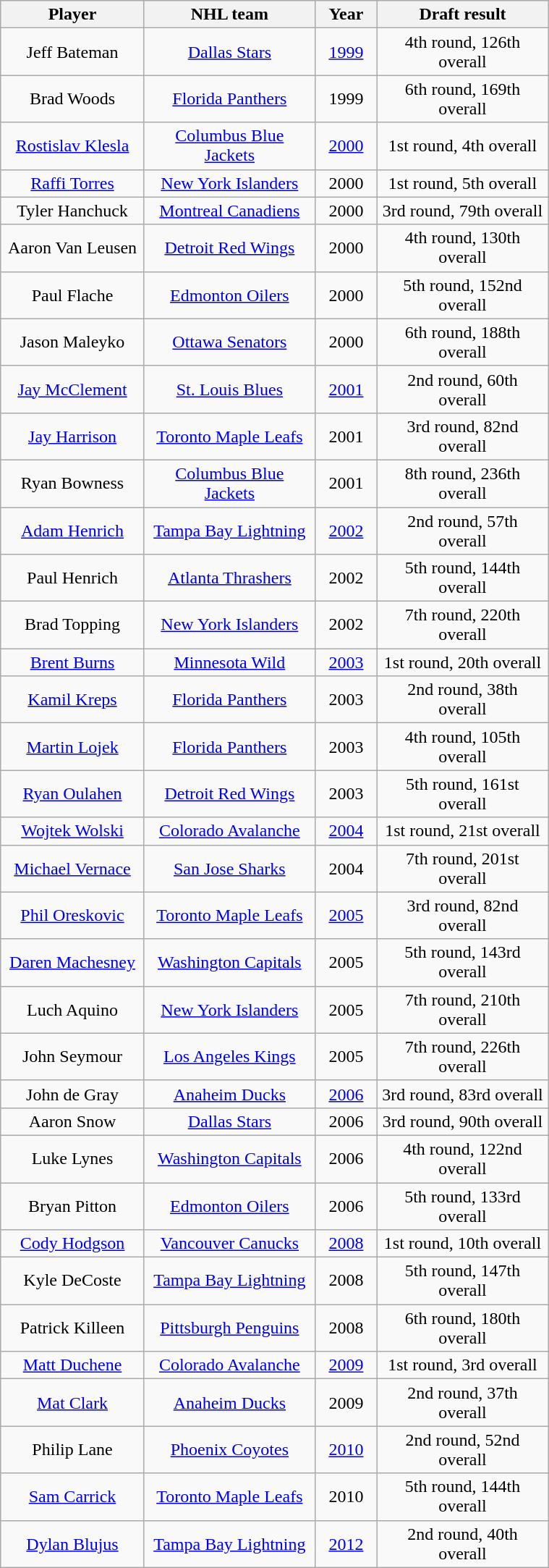<table class="wikitable sortable">
<tr align="center">
<th scope="col" width="125">Player</th>
<th scope="col" width="150">NHL team</th>
<th scope="col" width="50">Year</th>
<th scope="col" width="150" class="unsortable">Draft result</th>
</tr>
<tr align="center">
<td>Jeff Bateman</td>
<td><a href='#'>Dallas Stars</a></td>
<td><a href='#'>1999</a></td>
<td>4th round, 126th overall</td>
</tr>
<tr align="center">
<td>Brad Woods</td>
<td><a href='#'>Florida Panthers</a></td>
<td>1999</td>
<td>6th round, 169th overall</td>
</tr>
<tr align="center">
<td><a href='#'>Rostislav Klesla</a></td>
<td><a href='#'>Columbus Blue Jackets</a></td>
<td><a href='#'>2000</a></td>
<td>1st round, 4th overall</td>
</tr>
<tr align="center">
<td><a href='#'>Raffi Torres</a></td>
<td><a href='#'>New York Islanders</a></td>
<td>2000</td>
<td>1st round, 5th overall</td>
</tr>
<tr align="center">
<td>Tyler Hanchuck</td>
<td><a href='#'>Montreal Canadiens</a></td>
<td>2000</td>
<td>3rd round, 79th overall</td>
</tr>
<tr align="center">
<td>Aaron Van Leusen</td>
<td><a href='#'>Detroit Red Wings</a></td>
<td>2000</td>
<td>4th round, 130th overall</td>
</tr>
<tr align="center">
<td>Paul Flache</td>
<td><a href='#'>Edmonton Oilers</a></td>
<td>2000</td>
<td>5th round, 152nd overall</td>
</tr>
<tr align="center">
<td>Jason Maleyko</td>
<td><a href='#'>Ottawa Senators</a></td>
<td>2000</td>
<td>6th round, 188th overall</td>
</tr>
<tr align="center">
<td><a href='#'>Jay McClement</a></td>
<td><a href='#'>St. Louis Blues</a></td>
<td><a href='#'>2001</a></td>
<td>2nd round, 60th overall</td>
</tr>
<tr align="center">
<td><a href='#'>Jay Harrison</a></td>
<td><a href='#'>Toronto Maple Leafs</a></td>
<td>2001</td>
<td>3rd round, 82nd overall</td>
</tr>
<tr align="center">
<td>Ryan Bowness</td>
<td><a href='#'>Columbus Blue Jackets</a></td>
<td>2001</td>
<td>8th round, 236th overall</td>
</tr>
<tr align="center">
<td><a href='#'>Adam Henrich</a></td>
<td><a href='#'>Tampa Bay Lightning</a></td>
<td><a href='#'>2002</a></td>
<td>2nd round, 57th overall</td>
</tr>
<tr align="center">
<td>Paul Henrich</td>
<td><a href='#'>Atlanta Thrashers</a></td>
<td>2002</td>
<td>5th round, 144th overall</td>
</tr>
<tr align="center">
<td>Brad Topping</td>
<td><a href='#'>New York Islanders</a></td>
<td>2002</td>
<td>7th round, 220th overall</td>
</tr>
<tr align="center">
<td><a href='#'>Brent Burns</a></td>
<td><a href='#'>Minnesota Wild</a></td>
<td><a href='#'>2003</a></td>
<td>1st round, 20th overall</td>
</tr>
<tr align="center">
<td><a href='#'>Kamil Kreps</a></td>
<td><a href='#'>Florida Panthers</a></td>
<td>2003</td>
<td>2nd round, 38th overall</td>
</tr>
<tr align="center">
<td><a href='#'>Martin Lojek</a></td>
<td><a href='#'>Florida Panthers</a></td>
<td>2003</td>
<td>4th round, 105th overall</td>
</tr>
<tr align="center">
<td><a href='#'>Ryan Oulahen</a></td>
<td><a href='#'>Detroit Red Wings</a></td>
<td>2003</td>
<td>5th round, 161st overall</td>
</tr>
<tr align="center">
<td><a href='#'>Wojtek Wolski</a></td>
<td><a href='#'>Colorado Avalanche</a></td>
<td><a href='#'>2004</a></td>
<td>1st round, 21st overall</td>
</tr>
<tr align="center">
<td><a href='#'>Michael Vernace</a></td>
<td><a href='#'>San Jose Sharks</a></td>
<td>2004</td>
<td>7th round, 201st overall</td>
</tr>
<tr align="center">
<td><a href='#'>Phil Oreskovic</a></td>
<td><a href='#'>Toronto Maple Leafs</a></td>
<td><a href='#'>2005</a></td>
<td>3rd round, 82nd overall</td>
</tr>
<tr align="center">
<td><a href='#'>Daren Machesney</a></td>
<td><a href='#'>Washington Capitals</a></td>
<td>2005</td>
<td>5th round, 143rd overall</td>
</tr>
<tr align="center">
<td>Luch Aquino</td>
<td><a href='#'>New York Islanders</a></td>
<td>2005</td>
<td>7th round, 210th overall</td>
</tr>
<tr align="center">
<td>John Seymour</td>
<td><a href='#'>Los Angeles Kings</a></td>
<td>2005</td>
<td>7th round, 226th overall</td>
</tr>
<tr align="center">
<td>John de Gray</td>
<td><a href='#'>Anaheim Ducks</a></td>
<td><a href='#'>2006</a></td>
<td>3rd round, 83rd overall</td>
</tr>
<tr align="center">
<td>Aaron Snow</td>
<td><a href='#'>Dallas Stars</a></td>
<td>2006</td>
<td>3rd round, 90th overall</td>
</tr>
<tr align="center">
<td>Luke Lynes</td>
<td><a href='#'>Washington Capitals</a></td>
<td>2006</td>
<td>4th round, 122nd overall</td>
</tr>
<tr align="center">
<td>Bryan Pitton</td>
<td><a href='#'>Edmonton Oilers</a></td>
<td>2006</td>
<td>5th round, 133rd overall</td>
</tr>
<tr align="center">
<td><a href='#'>Cody Hodgson</a></td>
<td><a href='#'>Vancouver Canucks</a></td>
<td><a href='#'>2008</a></td>
<td>1st round, 10th overall</td>
</tr>
<tr align="center">
<td>Kyle DeCoste</td>
<td><a href='#'>Tampa Bay Lightning</a></td>
<td>2008</td>
<td>5th round, 147th overall</td>
</tr>
<tr align="center">
<td>Patrick Killeen</td>
<td><a href='#'>Pittsburgh Penguins</a></td>
<td>2008</td>
<td>6th round, 180th overall</td>
</tr>
<tr align="center">
<td><a href='#'>Matt Duchene</a></td>
<td><a href='#'>Colorado Avalanche</a></td>
<td><a href='#'>2009</a></td>
<td>1st round, 3rd overall</td>
</tr>
<tr align="center">
<td><a href='#'>Mat Clark</a></td>
<td><a href='#'>Anaheim Ducks</a></td>
<td>2009</td>
<td>2nd round, 37th overall</td>
</tr>
<tr align="center">
<td>Philip Lane</td>
<td><a href='#'>Phoenix Coyotes</a></td>
<td><a href='#'>2010</a></td>
<td>2nd round, 52nd overall</td>
</tr>
<tr align="center">
<td><a href='#'>Sam Carrick</a></td>
<td><a href='#'>Toronto Maple Leafs</a></td>
<td>2010</td>
<td>5th round, 144th overall</td>
</tr>
<tr align="center">
<td><a href='#'>Dylan Blujus</a></td>
<td><a href='#'>Tampa Bay Lightning</a></td>
<td><a href='#'>2012</a></td>
<td>2nd round, 40th overall</td>
</tr>
</table>
